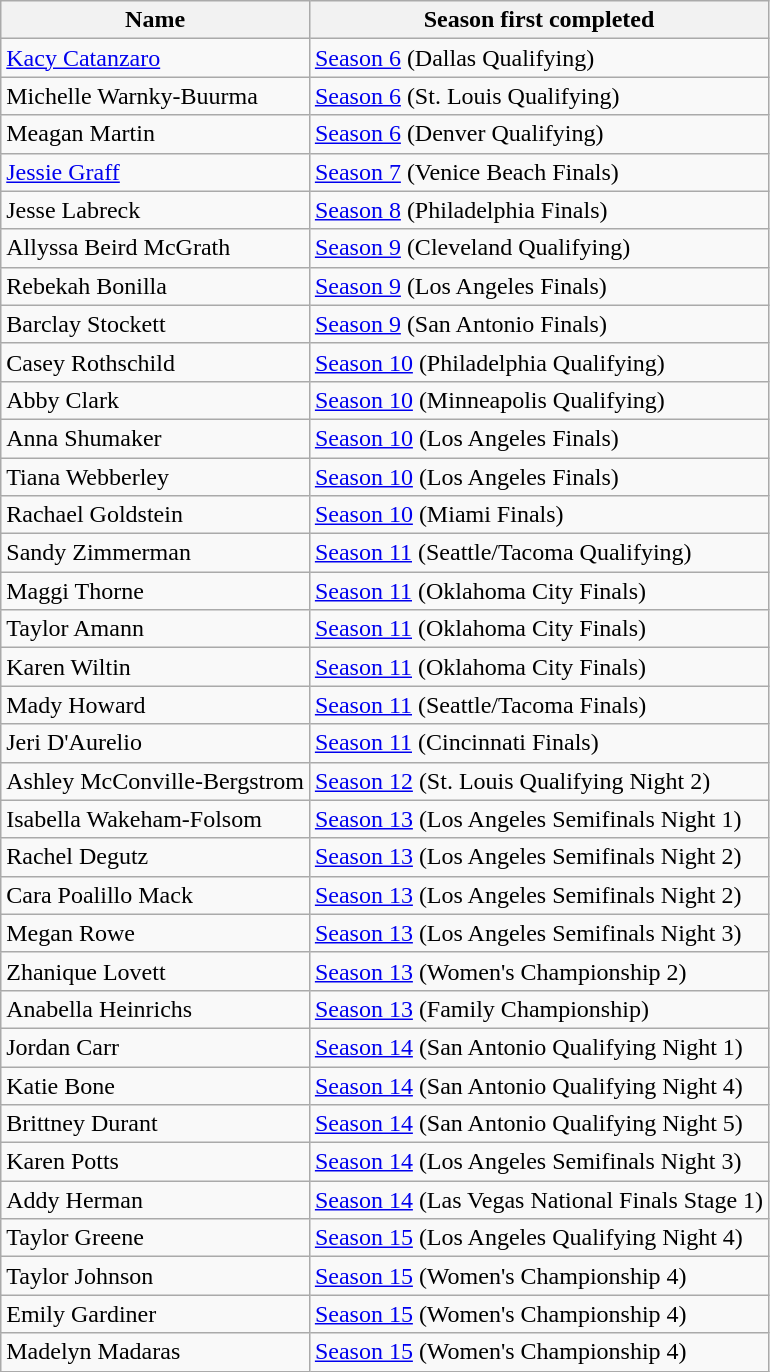<table class="wikitable">
<tr>
<th>Name</th>
<th>Season first completed</th>
</tr>
<tr>
<td><a href='#'>Kacy Catanzaro</a></td>
<td><a href='#'>Season 6</a> (Dallas Qualifying)</td>
</tr>
<tr>
<td>Michelle Warnky-Buurma</td>
<td><a href='#'>Season 6</a> (St. Louis Qualifying)</td>
</tr>
<tr>
<td>Meagan Martin</td>
<td><a href='#'>Season 6</a> (Denver Qualifying)</td>
</tr>
<tr>
<td><a href='#'>Jessie Graff</a></td>
<td><a href='#'>Season 7</a> (Venice Beach Finals)</td>
</tr>
<tr>
<td>Jesse Labreck</td>
<td><a href='#'>Season 8</a> (Philadelphia Finals)</td>
</tr>
<tr>
<td>Allyssa Beird McGrath</td>
<td><a href='#'>Season 9</a> (Cleveland Qualifying)</td>
</tr>
<tr>
<td>Rebekah Bonilla</td>
<td><a href='#'>Season 9</a> (Los Angeles Finals)</td>
</tr>
<tr>
<td>Barclay Stockett</td>
<td><a href='#'>Season 9</a> (San Antonio Finals)</td>
</tr>
<tr>
<td>Casey Rothschild</td>
<td><a href='#'>Season 10</a> (Philadelphia Qualifying)</td>
</tr>
<tr>
<td>Abby Clark</td>
<td><a href='#'>Season 10</a> (Minneapolis Qualifying)</td>
</tr>
<tr>
<td>Anna Shumaker</td>
<td><a href='#'>Season 10</a> (Los Angeles Finals)</td>
</tr>
<tr>
<td>Tiana Webberley</td>
<td><a href='#'>Season 10</a> (Los Angeles Finals)</td>
</tr>
<tr>
<td>Rachael Goldstein</td>
<td><a href='#'>Season 10</a> (Miami Finals)</td>
</tr>
<tr>
<td>Sandy Zimmerman</td>
<td><a href='#'>Season 11</a> (Seattle/Tacoma Qualifying)</td>
</tr>
<tr>
<td>Maggi Thorne</td>
<td><a href='#'>Season 11</a> (Oklahoma City Finals)</td>
</tr>
<tr>
<td>Taylor Amann</td>
<td><a href='#'>Season 11</a> (Oklahoma City Finals)</td>
</tr>
<tr>
<td>Karen Wiltin</td>
<td><a href='#'>Season 11</a> (Oklahoma City Finals)</td>
</tr>
<tr>
<td>Mady Howard</td>
<td><a href='#'>Season 11</a> (Seattle/Tacoma Finals)</td>
</tr>
<tr>
<td>Jeri D'Aurelio</td>
<td><a href='#'>Season 11</a> (Cincinnati Finals)</td>
</tr>
<tr>
<td>Ashley McConville-Bergstrom</td>
<td><a href='#'>Season 12</a> (St. Louis Qualifying Night 2)</td>
</tr>
<tr>
<td>Isabella Wakeham-Folsom</td>
<td><a href='#'>Season 13</a> (Los Angeles Semifinals Night 1)</td>
</tr>
<tr>
<td>Rachel Degutz</td>
<td><a href='#'>Season 13</a> (Los Angeles Semifinals Night 2)</td>
</tr>
<tr>
<td>Cara Poalillo Mack</td>
<td><a href='#'>Season 13</a> (Los Angeles Semifinals Night 2)</td>
</tr>
<tr>
<td>Megan Rowe</td>
<td><a href='#'>Season 13</a> (Los Angeles Semifinals Night 3)</td>
</tr>
<tr>
<td>Zhanique Lovett</td>
<td><a href='#'>Season 13</a> (Women's Championship 2)</td>
</tr>
<tr>
<td>Anabella Heinrichs</td>
<td><a href='#'>Season 13</a> (Family Championship)</td>
</tr>
<tr>
<td>Jordan Carr</td>
<td><a href='#'>Season 14</a> (San Antonio Qualifying Night 1)</td>
</tr>
<tr>
<td>Katie Bone</td>
<td><a href='#'>Season 14</a> (San Antonio Qualifying Night 4)</td>
</tr>
<tr>
<td>Brittney Durant</td>
<td><a href='#'>Season 14</a> (San Antonio Qualifying Night 5)</td>
</tr>
<tr>
<td>Karen Potts</td>
<td><a href='#'>Season 14</a> (Los Angeles Semifinals Night 3)</td>
</tr>
<tr>
<td>Addy Herman</td>
<td><a href='#'>Season 14</a> (Las Vegas National Finals Stage 1)</td>
</tr>
<tr>
<td>Taylor Greene</td>
<td><a href='#'>Season 15</a> (Los Angeles Qualifying Night 4)</td>
</tr>
<tr>
<td>Taylor Johnson</td>
<td><a href='#'>Season 15</a> (Women's Championship 4)</td>
</tr>
<tr>
<td>Emily Gardiner</td>
<td><a href='#'>Season 15</a> (Women's Championship 4)</td>
</tr>
<tr>
<td>Madelyn Madaras</td>
<td><a href='#'>Season 15</a> (Women's Championship 4)</td>
</tr>
</table>
